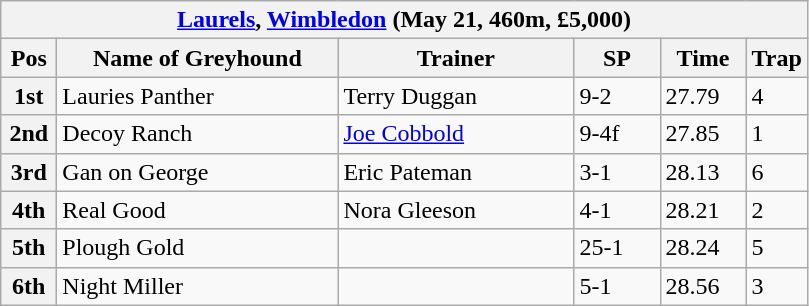<table class="wikitable">
<tr>
<th colspan="6"><a href='#'>Laurels</a>, <a href='#'>Wimbledon</a> (May 21, 460m, £5,000)</th>
</tr>
<tr>
<th width=30>Pos</th>
<th width=180>Name of Greyhound</th>
<th width=150>Trainer</th>
<th width=50>SP</th>
<th width=50>Time</th>
<th width=30>Trap</th>
</tr>
<tr>
<th>1st</th>
<td>Lauries Panther</td>
<td>Terry Duggan</td>
<td>9-2</td>
<td>27.79</td>
<td>4</td>
</tr>
<tr>
<th>2nd</th>
<td>Decoy Ranch</td>
<td><a href='#'>Joe Cobbold</a></td>
<td>9-4f</td>
<td>27.85</td>
<td>1</td>
</tr>
<tr>
<th>3rd</th>
<td>Gan on George</td>
<td>Eric Pateman</td>
<td>3-1</td>
<td>28.13</td>
<td>6</td>
</tr>
<tr>
<th>4th</th>
<td>Real Good</td>
<td>Nora Gleeson</td>
<td>4-1</td>
<td>28.21</td>
<td>2</td>
</tr>
<tr>
<th>5th</th>
<td>Plough Gold</td>
<td></td>
<td>25-1</td>
<td>28.24</td>
<td>5</td>
</tr>
<tr>
<th>6th</th>
<td>Night Miller</td>
<td></td>
<td>5-1</td>
<td>28.56</td>
<td>3</td>
</tr>
</table>
